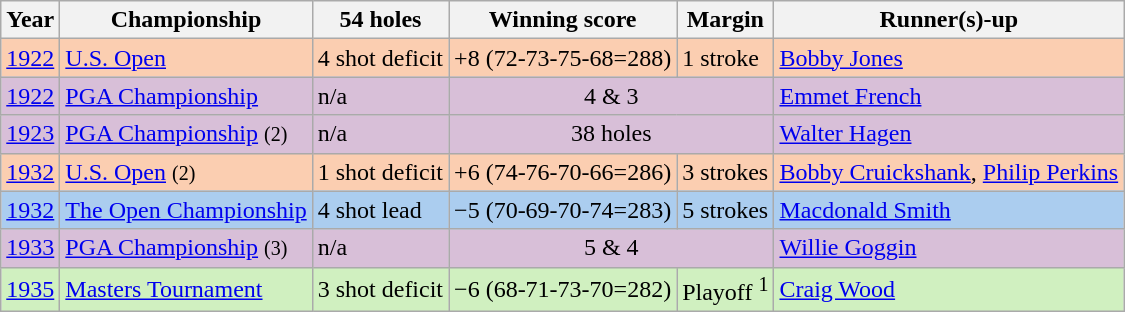<table class="sortable wikitable">
<tr>
<th>Year</th>
<th>Championship</th>
<th>54 holes</th>
<th>Winning score</th>
<th>Margin</th>
<th>Runner(s)-up</th>
</tr>
<tr style="background:#FBCEB1;">
<td><a href='#'>1922</a></td>
<td><a href='#'>U.S. Open</a></td>
<td>4 shot deficit</td>
<td>+8 (72-73-75-68=288)</td>
<td>1 stroke</td>
<td> <a href='#'>Bobby Jones</a></td>
</tr>
<tr style="background:#D8BFD8;">
<td><a href='#'>1922</a></td>
<td><a href='#'>PGA Championship</a></td>
<td>n/a</td>
<td colspan=2 align=center>4 & 3</td>
<td> <a href='#'>Emmet French</a></td>
</tr>
<tr style="background:#D8BFD8;">
<td><a href='#'>1923</a></td>
<td><a href='#'>PGA Championship</a> <small>(2)</small></td>
<td>n/a</td>
<td colspan=2 align=center>38 holes</td>
<td> <a href='#'>Walter Hagen</a></td>
</tr>
<tr style="background:#FBCEB1;">
<td><a href='#'>1932</a></td>
<td><a href='#'>U.S. Open</a> <small>(2)</small></td>
<td>1 shot deficit</td>
<td>+6 (74-76-70-66=286)</td>
<td>3 strokes</td>
<td> <a href='#'>Bobby Cruickshank</a>,  <a href='#'>Philip Perkins</a></td>
</tr>
<tr style="background:#ABCDEF;">
<td><a href='#'>1932</a></td>
<td><a href='#'>The Open Championship</a></td>
<td>4 shot lead</td>
<td>−5 (70-69-70-74=283)</td>
<td>5 strokes</td>
<td> <a href='#'>Macdonald Smith</a></td>
</tr>
<tr style="background:#D8BFD8;">
<td><a href='#'>1933</a></td>
<td><a href='#'>PGA Championship</a> <small>(3)</small></td>
<td>n/a</td>
<td colspan=2 align=center>5 & 4</td>
<td> <a href='#'>Willie Goggin</a></td>
</tr>
<tr style="background:#D0F0C0;">
<td><a href='#'>1935</a></td>
<td><a href='#'>Masters Tournament</a></td>
<td>3 shot deficit</td>
<td>−6 (68-71-73-70=282)</td>
<td>Playoff <sup>1</sup></td>
<td> <a href='#'>Craig Wood</a></td>
</tr>
</table>
